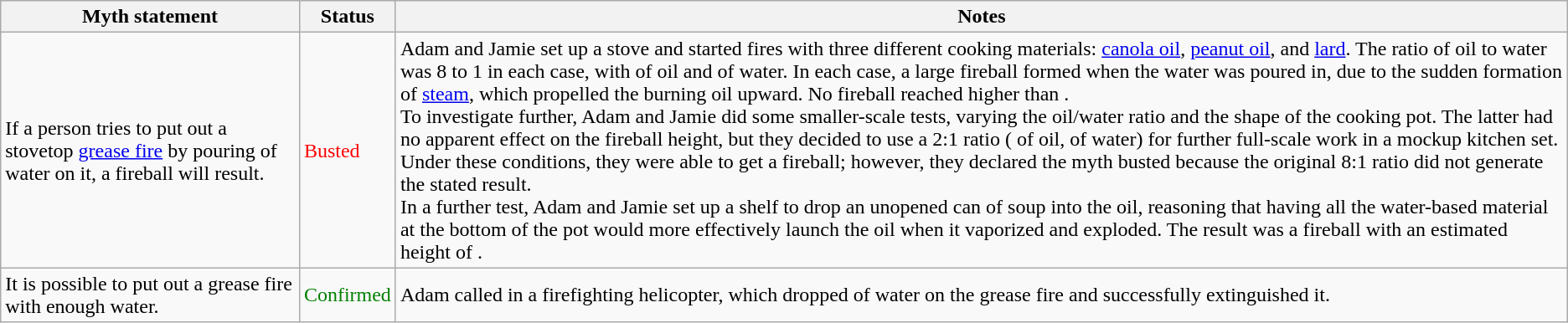<table class="wikitable plainrowheaders">
<tr>
<th>Myth statement</th>
<th>Status</th>
<th>Notes</th>
</tr>
<tr>
<td>If a person tries to put out a stovetop <a href='#'>grease fire</a> by pouring  of water on it, a  fireball will result.</td>
<td style="color:Red">Busted</td>
<td>Adam and Jamie set up a stove and started fires with three different cooking materials: <a href='#'>canola oil</a>, <a href='#'>peanut oil</a>, and <a href='#'>lard</a>. The ratio of oil to water was 8 to 1 in each case, with  of oil and  of water. In each case, a large fireball formed when the water was poured in, due to the sudden formation of <a href='#'>steam</a>, which propelled the burning oil upward. No fireball reached higher than .<br>To investigate further, Adam and Jamie did some smaller-scale tests, varying the oil/water ratio and the shape of the cooking pot. The latter had no apparent effect on the fireball height, but they decided to use a 2:1 ratio ( of oil,  of water) for further full-scale work in a mockup kitchen set. Under these conditions, they were able to get a  fireball; however, they declared the myth busted because the original 8:1 ratio did not generate the stated result.<br>In a further test, Adam and Jamie set up a shelf to drop an unopened can of soup into the oil, reasoning that having all the water-based material at the bottom of the pot would more effectively launch the oil when it vaporized and exploded. The result was a fireball with an estimated height of .</td>
</tr>
<tr>
<td>It is possible to put out a grease fire with enough water.</td>
<td style="color:Green">Confirmed</td>
<td>Adam called in a firefighting helicopter, which dropped  of water on the grease fire and successfully extinguished it.</td>
</tr>
</table>
